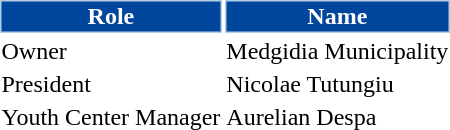<table class="toccolours">
<tr>
<th style="background:#00469c;color:#FFFFFF;border:1px solid #b6cde5;">Role</th>
<th style="background:#00469c;color:#FFFFFF;border:1px solid #b6cde5;">Name</th>
</tr>
<tr>
<td>Owner</td>
<td> Medgidia Municipality</td>
</tr>
<tr>
<td>President</td>
<td> Nicolae Tutungiu</td>
</tr>
<tr>
<td>Youth Center Manager</td>
<td> Aurelian Despa</td>
</tr>
</table>
